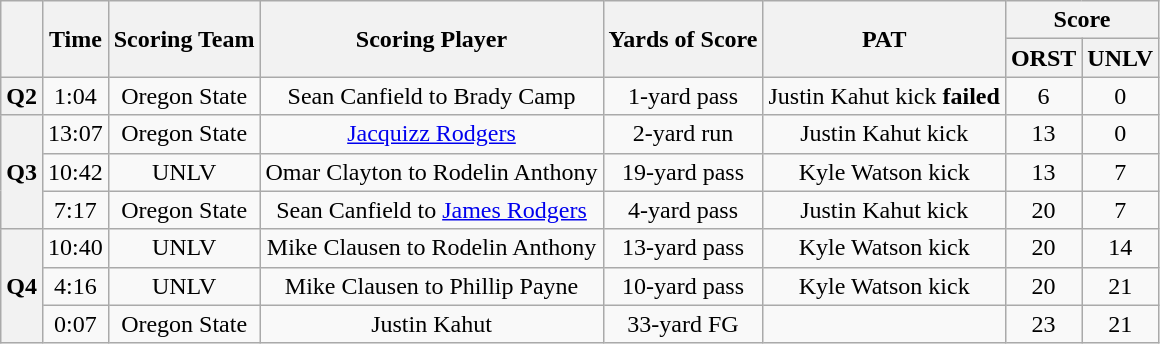<table class="wikitable" | align="center">
<tr>
<th rowspan="2"></th>
<th rowspan="2">Time</th>
<th rowspan="2">Scoring Team</th>
<th rowspan="2">Scoring Player</th>
<th rowspan="2">Yards of Score</th>
<th rowspan="2">PAT</th>
<th colspan="2">Score</th>
</tr>
<tr>
<th align="center">ORST</th>
<th align="center">UNLV</th>
</tr>
<tr>
<th rowspan="1">Q2</th>
<td align="center">1:04</td>
<td align="center">Oregon State</td>
<td align="center">Sean Canfield to Brady Camp</td>
<td align="center">1-yard pass</td>
<td align="center">Justin Kahut kick <strong>failed</strong></td>
<td align="center">6</td>
<td align="center">0</td>
</tr>
<tr>
<th rowspan="3">Q3</th>
<td align="center">13:07</td>
<td align="center">Oregon State</td>
<td align="center"><a href='#'>Jacquizz Rodgers</a></td>
<td align="center">2-yard run</td>
<td align="center">Justin Kahut kick</td>
<td align="center">13</td>
<td align="center">0</td>
</tr>
<tr>
<td align="center">10:42</td>
<td align="center">UNLV</td>
<td align="center">Omar Clayton to Rodelin Anthony</td>
<td align="center">19-yard pass</td>
<td align="center">Kyle Watson kick</td>
<td align="center">13</td>
<td align="center">7</td>
</tr>
<tr>
<td align="center">7:17</td>
<td align="center">Oregon State</td>
<td align="center">Sean Canfield to <a href='#'>James Rodgers</a></td>
<td align="center">4-yard pass</td>
<td align="center">Justin Kahut kick</td>
<td align="center">20</td>
<td align="center">7</td>
</tr>
<tr>
<th rowspan="3">Q4</th>
<td align="center">10:40</td>
<td align="center">UNLV</td>
<td align="center">Mike Clausen to Rodelin Anthony</td>
<td align="center">13-yard pass</td>
<td align="center">Kyle Watson kick</td>
<td align="center">20</td>
<td align="center">14</td>
</tr>
<tr>
<td align="center">4:16</td>
<td align="center">UNLV</td>
<td align="center">Mike Clausen to Phillip Payne</td>
<td align="center">10-yard pass</td>
<td align="center">Kyle Watson kick</td>
<td align="center">20</td>
<td align="center">21</td>
</tr>
<tr>
<td align="center">0:07</td>
<td align="center">Oregon State</td>
<td align="center">Justin Kahut</td>
<td align="center">33-yard FG</td>
<td></td>
<td align="center">23</td>
<td align="center">21</td>
</tr>
</table>
